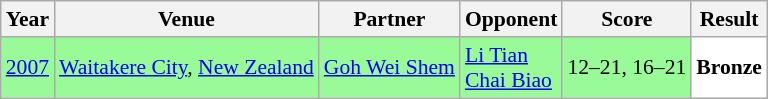<table class="sortable wikitable" style="font-size: 90%;">
<tr>
<th>Year</th>
<th>Venue</th>
<th>Partner</th>
<th>Opponent</th>
<th>Score</th>
<th>Result</th>
</tr>
<tr style="background:#98FB98">
<td align="center"><a href='#'>2007</a></td>
<td align="left"><a href='#'>Waitakere City</a>, <a href='#'>New Zealand</a></td>
<td align="left"> <a href='#'>Goh Wei Shem</a></td>
<td align="left"> <a href='#'>Li Tian</a> <br>  <a href='#'>Chai Biao</a></td>
<td align="left">12–21, 16–21</td>
<td style="text-align:left; background:white"> <strong>Bronze</strong></td>
</tr>
</table>
